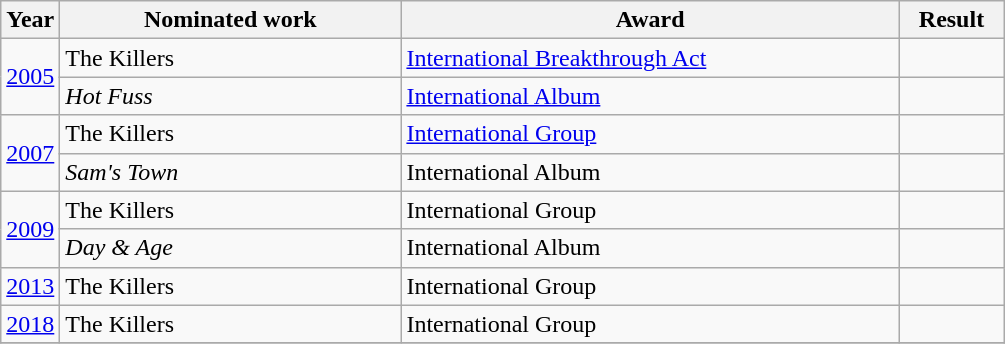<table class="wikitable">
<tr>
<th>Year</th>
<th width="220">Nominated work</th>
<th width="325">Award</th>
<th width="62">Result</th>
</tr>
<tr>
<td rowspan="2"><a href='#'>2005</a></td>
<td>The Killers</td>
<td><a href='#'>International Breakthrough Act</a></td>
<td></td>
</tr>
<tr>
<td><em>Hot Fuss</em></td>
<td><a href='#'>International Album</a></td>
<td></td>
</tr>
<tr>
<td rowspan="2"><a href='#'>2007</a></td>
<td>The Killers</td>
<td><a href='#'>International Group</a></td>
<td></td>
</tr>
<tr>
<td><em>Sam's Town</em></td>
<td>International Album</td>
<td></td>
</tr>
<tr>
<td rowspan="2"><a href='#'>2009</a></td>
<td>The Killers</td>
<td>International Group</td>
<td></td>
</tr>
<tr>
<td><em>Day & Age</em></td>
<td>International Album</td>
<td></td>
</tr>
<tr>
<td><a href='#'>2013</a></td>
<td>The Killers</td>
<td>International Group</td>
<td></td>
</tr>
<tr>
<td><a href='#'>2018</a></td>
<td>The Killers</td>
<td>International Group</td>
<td></td>
</tr>
<tr>
</tr>
</table>
